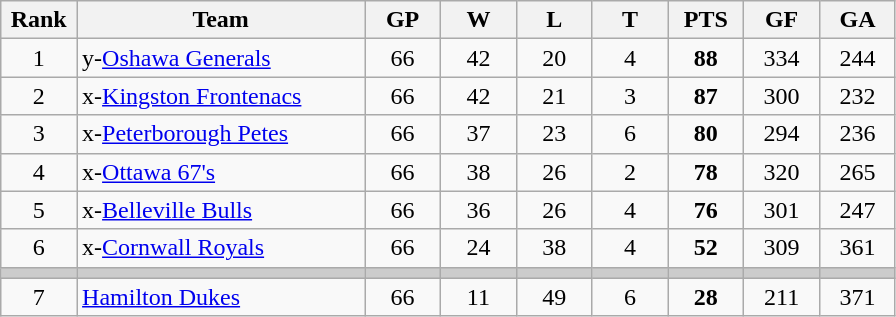<table class="wikitable sortable" style="text-align:center">
<tr>
<th width="7.5%">Rank</th>
<th width="28.5%">Team</th>
<th width="7.5%">GP</th>
<th width="7.5%">W</th>
<th width="7.5%">L</th>
<th width="7.5%">T</th>
<th width="7.5%">PTS</th>
<th width="7.5%">GF</th>
<th width="7.5%">GA</th>
</tr>
<tr>
<td>1</td>
<td align=left>y-<a href='#'>Oshawa Generals</a></td>
<td>66</td>
<td>42</td>
<td>20</td>
<td>4</td>
<td><strong>88</strong></td>
<td>334</td>
<td>244</td>
</tr>
<tr>
<td>2</td>
<td align=left>x-<a href='#'>Kingston Frontenacs</a></td>
<td>66</td>
<td>42</td>
<td>21</td>
<td>3</td>
<td><strong>87</strong></td>
<td>300</td>
<td>232</td>
</tr>
<tr>
<td>3</td>
<td align=left>x-<a href='#'>Peterborough Petes</a></td>
<td>66</td>
<td>37</td>
<td>23</td>
<td>6</td>
<td><strong>80</strong></td>
<td>294</td>
<td>236</td>
</tr>
<tr>
<td>4</td>
<td align=left>x-<a href='#'>Ottawa 67's</a></td>
<td>66</td>
<td>38</td>
<td>26</td>
<td>2</td>
<td><strong>78</strong></td>
<td>320</td>
<td>265</td>
</tr>
<tr>
<td>5</td>
<td align=left>x-<a href='#'>Belleville Bulls</a></td>
<td>66</td>
<td>36</td>
<td>26</td>
<td>4</td>
<td><strong>76</strong></td>
<td>301</td>
<td>247</td>
</tr>
<tr>
<td>6</td>
<td align=left>x-<a href='#'>Cornwall Royals</a></td>
<td>66</td>
<td>24</td>
<td>38</td>
<td>4</td>
<td><strong>52</strong></td>
<td>309</td>
<td>361</td>
</tr>
<tr style="background-color:#cccccc;">
<td></td>
<td></td>
<td></td>
<td></td>
<td></td>
<td></td>
<td></td>
<td></td>
<td></td>
</tr>
<tr>
<td>7</td>
<td align=left><a href='#'>Hamilton Dukes</a></td>
<td>66</td>
<td>11</td>
<td>49</td>
<td>6</td>
<td><strong>28</strong></td>
<td>211</td>
<td>371</td>
</tr>
</table>
